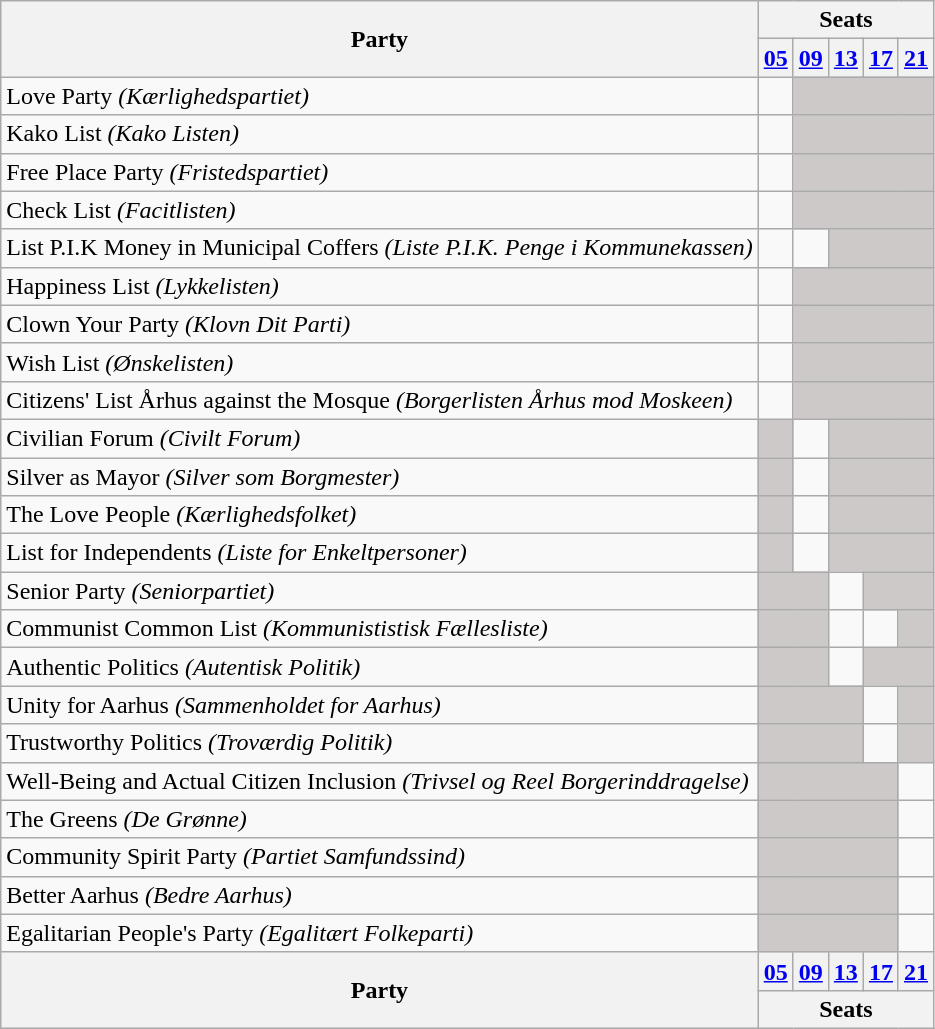<table class="wikitable">
<tr>
<th rowspan=2>Party</th>
<th colspan=11>Seats</th>
</tr>
<tr>
<th><a href='#'>05</a></th>
<th><a href='#'>09</a></th>
<th><a href='#'>13</a></th>
<th><a href='#'>17</a></th>
<th><a href='#'>21</a></th>
</tr>
<tr>
<td>Love Party <em>(Kærlighedspartiet)</em></td>
<td></td>
<td style="background:#CDC9C9;" colspan=4></td>
</tr>
<tr>
<td>Kako List <em>(Kako Listen)</em></td>
<td></td>
<td style="background:#CDC9C9;" colspan=4></td>
</tr>
<tr>
<td>Free Place Party <em>(Fristedspartiet)</em></td>
<td></td>
<td style="background:#CDC9C9;" colspan=4></td>
</tr>
<tr>
<td>Check List <em>(Facitlisten)</em></td>
<td></td>
<td style="background:#CDC9C9;" colspan=4></td>
</tr>
<tr>
<td>List P.I.K Money in Municipal Coffers <em>(Liste P.I.K. Penge i Kommunekassen)</em></td>
<td></td>
<td></td>
<td style="background:#CDC9C9;" colspan=4></td>
</tr>
<tr>
<td>Happiness List <em>(Lykkelisten)</em></td>
<td></td>
<td style="background:#CDC9C9;" colspan=4></td>
</tr>
<tr>
<td>Clown Your Party <em>(Klovn Dit Parti)</em></td>
<td></td>
<td style="background:#CDC9C9;" colspan=4></td>
</tr>
<tr>
<td>Wish List <em>(Ønskelisten)</em></td>
<td></td>
<td style="background:#CDC9C9;" colspan=4></td>
</tr>
<tr>
<td>Citizens' List Århus against the Mosque <em>(Borgerlisten Århus mod Moskeen)</em></td>
<td></td>
<td style="background:#CDC9C9;" colspan=4></td>
</tr>
<tr>
<td>Civilian Forum <em>(Civilt Forum)</em></td>
<td style="background:#CDC9C9;"></td>
<td></td>
<td style="background:#CDC9C9;" colspan=3></td>
</tr>
<tr>
<td>Silver as Mayor <em>(Silver som Borgmester)</em></td>
<td style="background:#CDC9C9;"></td>
<td></td>
<td style="background:#CDC9C9;" colspan=3></td>
</tr>
<tr>
<td>The Love People <em>(Kærlighedsfolket)</em></td>
<td style="background:#CDC9C9;"></td>
<td></td>
<td style="background:#CDC9C9;" colspan=3></td>
</tr>
<tr>
<td>List for Independents <em>(Liste for Enkeltpersoner)</em></td>
<td style="background:#CDC9C9;"></td>
<td></td>
<td style="background:#CDC9C9;" colspan=3></td>
</tr>
<tr>
<td>Senior Party <em>(Seniorpartiet)</em></td>
<td style="background:#CDC9C9;" colspan=2></td>
<td></td>
<td style="background:#CDC9C9;" colspan=2></td>
</tr>
<tr>
<td>Communist Common List <em>(Kommunististisk Fællesliste)</em></td>
<td style="background:#CDC9C9;" colspan=2></td>
<td></td>
<td></td>
<td style="background:#CDC9C9;"></td>
</tr>
<tr>
<td>Authentic Politics <em>(Autentisk Politik)</em></td>
<td style="background:#CDC9C9;" colspan=2></td>
<td></td>
<td style="background:#CDC9C9;" colspan=2></td>
</tr>
<tr>
<td>Unity for Aarhus <em>(Sammenholdet for Aarhus)</em></td>
<td style="background:#CDC9C9;" colspan=3></td>
<td></td>
<td style="background:#CDC9C9;"></td>
</tr>
<tr>
<td>Trustworthy Politics <em>(Troværdig Politik)</em></td>
<td style="background:#CDC9C9;" colspan=3></td>
<td></td>
<td style="background:#CDC9C9;"></td>
</tr>
<tr>
<td>Well-Being and Actual Citizen Inclusion <em>(Trivsel og Reel Borgerinddragelse)</em></td>
<td style="background:#CDC9C9;" colspan=4></td>
<td></td>
</tr>
<tr>
<td>The Greens <em>(De Grønne)</em></td>
<td style="background:#CDC9C9;" colspan=4></td>
<td></td>
</tr>
<tr>
<td>Community Spirit Party <em>(Partiet Samfundssind)</em></td>
<td style="background:#CDC9C9;" colspan=4></td>
<td></td>
</tr>
<tr>
<td>Better Aarhus <em>(Bedre Aarhus)</em></td>
<td style="background:#CDC9C9;" colspan=4></td>
<td></td>
</tr>
<tr>
<td>Egalitarian People's Party <em>(Egalitært Folkeparti)</em></td>
<td style="background:#CDC9C9;" colspan=4></td>
<td></td>
</tr>
<tr>
<th rowspan=2>Party</th>
<th><a href='#'>05</a></th>
<th><a href='#'>09</a></th>
<th><a href='#'>13</a></th>
<th><a href='#'>17</a></th>
<th><a href='#'>21</a></th>
</tr>
<tr>
<th colspan=11>Seats</th>
</tr>
</table>
